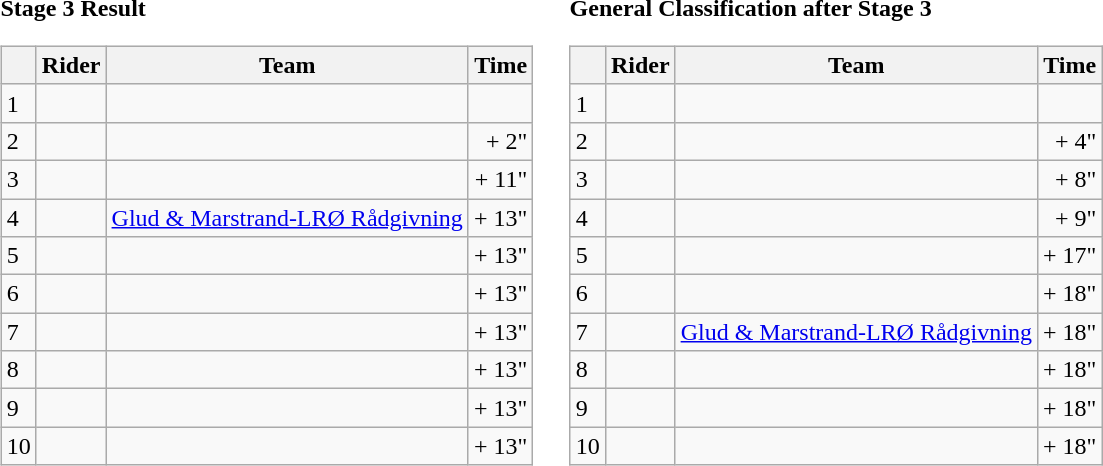<table>
<tr>
<td><strong>Stage 3 Result</strong><br><table class="wikitable">
<tr>
<th></th>
<th>Rider</th>
<th>Team</th>
<th>Time</th>
</tr>
<tr>
<td>1</td>
<td></td>
<td></td>
<td align="right"></td>
</tr>
<tr>
<td>2</td>
<td></td>
<td></td>
<td align="right">+ 2"</td>
</tr>
<tr>
<td>3</td>
<td></td>
<td></td>
<td align="right">+ 11"</td>
</tr>
<tr>
<td>4</td>
<td></td>
<td><a href='#'>Glud & Marstrand-LRØ Rådgivning</a></td>
<td align="right">+ 13"</td>
</tr>
<tr>
<td>5</td>
<td></td>
<td></td>
<td align="right">+ 13"</td>
</tr>
<tr>
<td>6</td>
<td></td>
<td></td>
<td align="right">+ 13"</td>
</tr>
<tr>
<td>7</td>
<td></td>
<td></td>
<td align="right">+ 13"</td>
</tr>
<tr>
<td>8</td>
<td></td>
<td></td>
<td align="right">+ 13"</td>
</tr>
<tr>
<td>9</td>
<td></td>
<td></td>
<td align="right">+ 13"</td>
</tr>
<tr>
<td>10</td>
<td></td>
<td></td>
<td align="right">+ 13"</td>
</tr>
</table>
</td>
<td></td>
<td><strong>General Classification after Stage 3</strong><br><table class="wikitable">
<tr>
<th></th>
<th>Rider</th>
<th>Team</th>
<th>Time</th>
</tr>
<tr>
<td>1</td>
<td></td>
<td></td>
<td align="right"></td>
</tr>
<tr>
<td>2</td>
<td></td>
<td></td>
<td align="right">+ 4"</td>
</tr>
<tr>
<td>3</td>
<td></td>
<td></td>
<td align="right">+ 8"</td>
</tr>
<tr>
<td>4</td>
<td></td>
<td></td>
<td align="right">+ 9"</td>
</tr>
<tr>
<td>5</td>
<td></td>
<td></td>
<td align="right">+ 17"</td>
</tr>
<tr>
<td>6</td>
<td></td>
<td></td>
<td align="right">+ 18"</td>
</tr>
<tr>
<td>7</td>
<td></td>
<td><a href='#'>Glud & Marstrand-LRØ Rådgivning</a></td>
<td align="right">+ 18"</td>
</tr>
<tr>
<td>8</td>
<td></td>
<td></td>
<td align="right">+ 18"</td>
</tr>
<tr>
<td>9</td>
<td></td>
<td></td>
<td align="right">+ 18"</td>
</tr>
<tr>
<td>10</td>
<td></td>
<td></td>
<td align="right">+ 18"</td>
</tr>
</table>
</td>
</tr>
</table>
